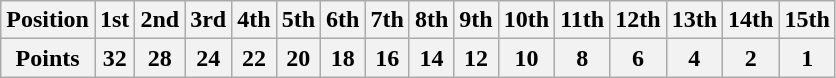<table class="wikitable">
<tr>
<th>Position</th>
<th>1st</th>
<th>2nd</th>
<th>3rd</th>
<th>4th</th>
<th>5th</th>
<th>6th</th>
<th>7th</th>
<th>8th</th>
<th>9th</th>
<th>10th</th>
<th>11th</th>
<th>12th</th>
<th>13th</th>
<th>14th</th>
<th>15th</th>
</tr>
<tr>
<th>Points</th>
<th>32</th>
<th>28</th>
<th>24</th>
<th>22</th>
<th>20</th>
<th>18</th>
<th>16</th>
<th>14</th>
<th>12</th>
<th>10</th>
<th>8</th>
<th>6</th>
<th>4</th>
<th>2</th>
<th>1</th>
</tr>
</table>
